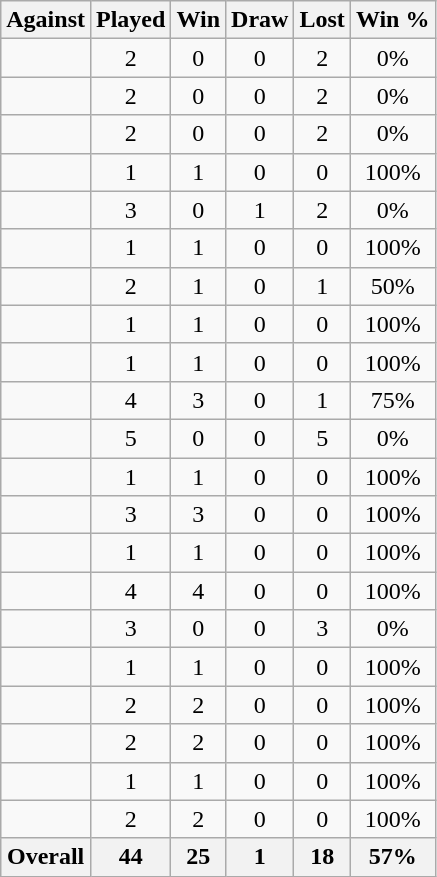<table class="wikitable sortable" style="text-align:center;">
<tr>
<th>Against</th>
<th>Played</th>
<th>Win</th>
<th>Draw</th>
<th>Lost</th>
<th>Win %</th>
</tr>
<tr>
<td align=left></td>
<td>2</td>
<td>0</td>
<td>0</td>
<td>2</td>
<td>0%</td>
</tr>
<tr>
<td align=left></td>
<td>2</td>
<td>0</td>
<td>0</td>
<td>2</td>
<td>0%</td>
</tr>
<tr>
<td align=left></td>
<td>2</td>
<td>0</td>
<td>0</td>
<td>2</td>
<td>0%</td>
</tr>
<tr>
<td align=left></td>
<td>1</td>
<td>1</td>
<td>0</td>
<td>0</td>
<td>100%</td>
</tr>
<tr>
<td align=left></td>
<td>3</td>
<td>0</td>
<td>1</td>
<td>2</td>
<td>0%</td>
</tr>
<tr>
<td align=left></td>
<td>1</td>
<td>1</td>
<td>0</td>
<td>0</td>
<td>100%</td>
</tr>
<tr>
<td align=left></td>
<td>2</td>
<td>1</td>
<td>0</td>
<td>1</td>
<td>50%</td>
</tr>
<tr>
<td align=left></td>
<td>1</td>
<td>1</td>
<td>0</td>
<td>0</td>
<td>100%</td>
</tr>
<tr>
<td align=left></td>
<td>1</td>
<td>1</td>
<td>0</td>
<td>0</td>
<td>100%</td>
</tr>
<tr>
<td align=left></td>
<td>4</td>
<td>3</td>
<td>0</td>
<td>1</td>
<td>75%</td>
</tr>
<tr>
<td align=left></td>
<td>5</td>
<td>0</td>
<td>0</td>
<td>5</td>
<td>0%</td>
</tr>
<tr>
<td align=left></td>
<td>1</td>
<td>1</td>
<td>0</td>
<td>0</td>
<td>100%</td>
</tr>
<tr>
<td align=left></td>
<td>3</td>
<td>3</td>
<td>0</td>
<td>0</td>
<td>100%</td>
</tr>
<tr>
<td align=left></td>
<td>1</td>
<td>1</td>
<td>0</td>
<td>0</td>
<td>100%</td>
</tr>
<tr>
<td align=left></td>
<td>4</td>
<td>4</td>
<td>0</td>
<td>0</td>
<td>100%</td>
</tr>
<tr>
<td align=left></td>
<td>3</td>
<td>0</td>
<td>0</td>
<td>3</td>
<td>0%</td>
</tr>
<tr>
<td align=left></td>
<td>1</td>
<td>1</td>
<td>0</td>
<td>0</td>
<td>100%</td>
</tr>
<tr>
<td align=left></td>
<td>2</td>
<td>2</td>
<td>0</td>
<td>0</td>
<td>100%</td>
</tr>
<tr>
<td align=left></td>
<td>2</td>
<td>2</td>
<td>0</td>
<td>0</td>
<td>100%</td>
</tr>
<tr>
<td align=left></td>
<td>1</td>
<td>1</td>
<td>0</td>
<td>0</td>
<td>100%</td>
</tr>
<tr>
<td align=left></td>
<td>2</td>
<td>2</td>
<td>0</td>
<td>0</td>
<td>100%</td>
</tr>
<tr>
<th>Overall</th>
<th>44</th>
<th>25</th>
<th>1</th>
<th>18</th>
<th>57%</th>
</tr>
</table>
